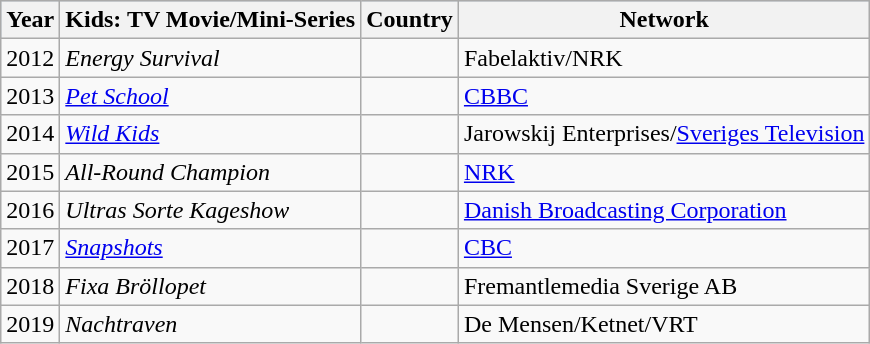<table class="wikitable">
<tr style="background:#b0c4de; text-align:center;">
<th>Year</th>
<th>Kids: TV Movie/Mini-Series</th>
<th>Country</th>
<th>Network</th>
</tr>
<tr>
<td>2012</td>
<td><em>Energy Survival</em></td>
<td></td>
<td>Fabelaktiv/NRK</td>
</tr>
<tr>
<td>2013</td>
<td><em><a href='#'>Pet School</a></em></td>
<td></td>
<td><a href='#'>CBBC</a></td>
</tr>
<tr>
<td>2014</td>
<td><em><a href='#'>Wild Kids</a></em></td>
<td></td>
<td>Jarowskij Enterprises/<a href='#'>Sveriges Television</a></td>
</tr>
<tr>
<td>2015</td>
<td><em>All-Round Champion</em></td>
<td></td>
<td><a href='#'>NRK</a></td>
</tr>
<tr>
<td>2016</td>
<td><em>Ultras Sorte Kageshow</em></td>
<td></td>
<td><a href='#'>Danish Broadcasting Corporation</a></td>
</tr>
<tr>
<td>2017</td>
<td><em><a href='#'>Snapshots</a></em></td>
<td></td>
<td><a href='#'>CBC</a></td>
</tr>
<tr>
<td>2018</td>
<td><em>Fixa Bröllopet</em></td>
<td></td>
<td>Fremantlemedia Sverige AB</td>
</tr>
<tr>
<td>2019</td>
<td><em>Nachtraven</em></td>
<td></td>
<td>De Mensen/Ketnet/VRT</td>
</tr>
</table>
